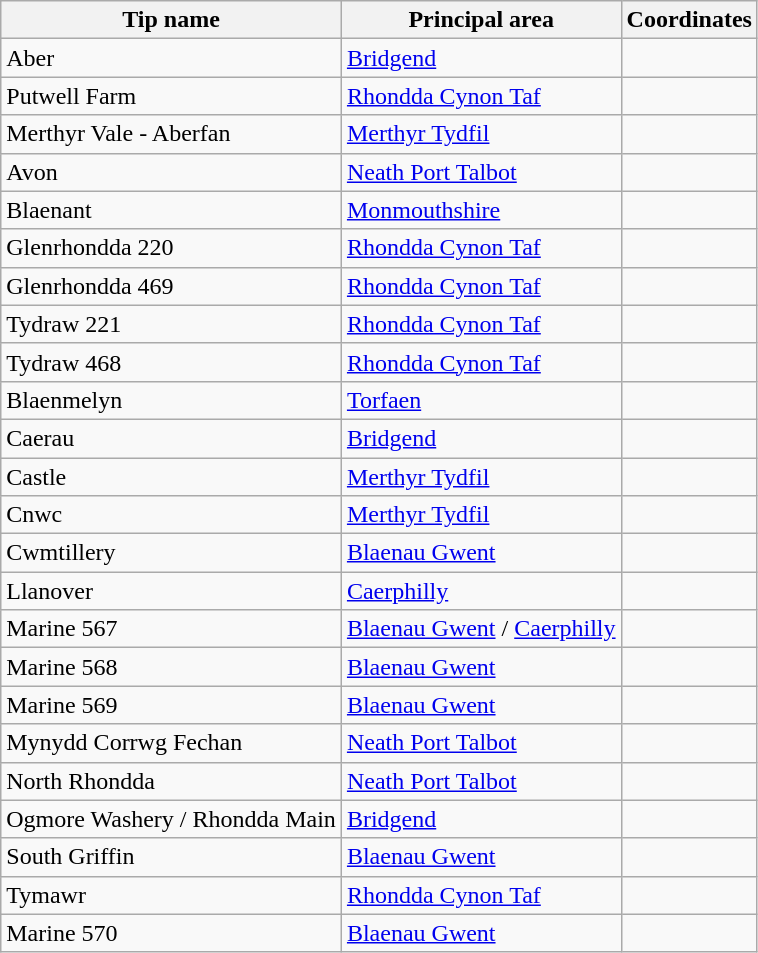<table class="wikitable sortable">
<tr>
<th>Tip name</th>
<th>Principal area</th>
<th>Coordinates</th>
</tr>
<tr>
<td>Aber</td>
<td><a href='#'>Bridgend</a></td>
<td></td>
</tr>
<tr>
<td>Putwell Farm</td>
<td><a href='#'>Rhondda Cynon Taf</a></td>
<td></td>
</tr>
<tr>
<td>Merthyr Vale - Aberfan</td>
<td><a href='#'>Merthyr Tydfil</a></td>
<td></td>
</tr>
<tr>
<td>Avon</td>
<td><a href='#'>Neath Port Talbot</a></td>
<td></td>
</tr>
<tr>
<td>Blaenant</td>
<td><a href='#'>Monmouthshire</a></td>
<td></td>
</tr>
<tr>
<td>Glenrhondda 220</td>
<td><a href='#'>Rhondda Cynon Taf</a></td>
<td></td>
</tr>
<tr>
<td>Glenrhondda 469</td>
<td><a href='#'>Rhondda Cynon Taf</a></td>
<td></td>
</tr>
<tr>
<td>Tydraw 221</td>
<td><a href='#'>Rhondda Cynon Taf</a></td>
<td></td>
</tr>
<tr>
<td>Tydraw 468</td>
<td><a href='#'>Rhondda Cynon Taf</a></td>
<td></td>
</tr>
<tr>
<td>Blaenmelyn</td>
<td><a href='#'>Torfaen</a></td>
<td></td>
</tr>
<tr>
<td>Caerau</td>
<td><a href='#'>Bridgend</a></td>
<td></td>
</tr>
<tr>
<td>Castle</td>
<td><a href='#'>Merthyr Tydfil</a></td>
<td></td>
</tr>
<tr>
<td>Cnwc</td>
<td><a href='#'>Merthyr Tydfil</a></td>
<td></td>
</tr>
<tr>
<td>Cwmtillery</td>
<td><a href='#'>Blaenau Gwent</a></td>
<td></td>
</tr>
<tr>
<td>Llanover</td>
<td><a href='#'>Caerphilly</a></td>
<td></td>
</tr>
<tr>
<td>Marine 567</td>
<td><a href='#'>Blaenau Gwent</a> / <a href='#'>Caerphilly</a></td>
<td></td>
</tr>
<tr>
<td>Marine 568</td>
<td><a href='#'>Blaenau Gwent</a></td>
<td></td>
</tr>
<tr>
<td>Marine 569</td>
<td><a href='#'>Blaenau Gwent</a></td>
<td></td>
</tr>
<tr>
<td>Mynydd Corrwg Fechan</td>
<td><a href='#'>Neath Port Talbot</a></td>
<td></td>
</tr>
<tr>
<td>North Rhondda</td>
<td><a href='#'>Neath Port Talbot</a></td>
<td></td>
</tr>
<tr>
<td>Ogmore Washery / Rhondda Main</td>
<td><a href='#'>Bridgend</a></td>
<td></td>
</tr>
<tr>
<td>South Griffin</td>
<td><a href='#'>Blaenau Gwent</a></td>
<td></td>
</tr>
<tr>
<td>Tymawr</td>
<td><a href='#'>Rhondda Cynon Taf</a></td>
<td></td>
</tr>
<tr>
<td>Marine 570</td>
<td><a href='#'>Blaenau Gwent</a></td>
<td></td>
</tr>
</table>
